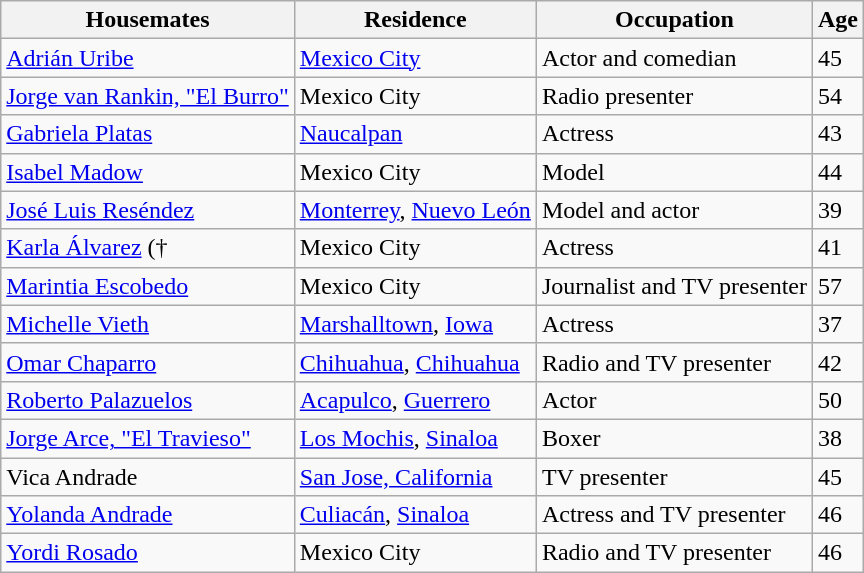<table class=wikitable>
<tr>
<th>Housemates</th>
<th>Residence</th>
<th>Occupation</th>
<th>Age</th>
</tr>
<tr>
<td><a href='#'>Adrián Uribe</a></td>
<td><a href='#'>Mexico City</a></td>
<td>Actor and comedian</td>
<td>45</td>
</tr>
<tr>
<td><a href='#'>Jorge van Rankin, "El Burro"</a></td>
<td>Mexico City</td>
<td>Radio presenter</td>
<td>54</td>
</tr>
<tr>
<td><a href='#'>Gabriela Platas</a></td>
<td><a href='#'>Naucalpan</a></td>
<td>Actress</td>
<td>43</td>
</tr>
<tr>
<td><a href='#'>Isabel Madow</a></td>
<td>Mexico City</td>
<td>Model</td>
<td>44</td>
</tr>
<tr>
<td><a href='#'>José Luis Reséndez</a></td>
<td><a href='#'>Monterrey</a>, <a href='#'>Nuevo León</a></td>
<td>Model and actor</td>
<td>39</td>
</tr>
<tr>
<td><a href='#'>Karla Álvarez</a> (†</td>
<td>Mexico City</td>
<td>Actress</td>
<td>41</td>
</tr>
<tr>
<td><a href='#'>Marintia Escobedo</a></td>
<td>Mexico City</td>
<td>Journalist and TV presenter</td>
<td>57</td>
</tr>
<tr>
<td><a href='#'>Michelle Vieth</a></td>
<td><a href='#'>Marshalltown</a>, <a href='#'>Iowa</a></td>
<td>Actress</td>
<td>37</td>
</tr>
<tr>
<td><a href='#'>Omar Chaparro</a></td>
<td><a href='#'>Chihuahua</a>, <a href='#'>Chihuahua</a></td>
<td>Radio and TV presenter</td>
<td>42</td>
</tr>
<tr>
<td><a href='#'>Roberto Palazuelos</a></td>
<td><a href='#'>Acapulco</a>, <a href='#'>Guerrero</a></td>
<td>Actor</td>
<td>50</td>
</tr>
<tr>
<td><a href='#'>Jorge Arce, "El Travieso"</a></td>
<td><a href='#'>Los Mochis</a>, <a href='#'>Sinaloa</a></td>
<td>Boxer</td>
<td>38</td>
</tr>
<tr>
<td>Vica Andrade</td>
<td><a href='#'>San Jose, California</a></td>
<td>TV presenter</td>
<td>45</td>
</tr>
<tr>
<td><a href='#'>Yolanda Andrade</a></td>
<td><a href='#'>Culiacán</a>, <a href='#'>Sinaloa</a></td>
<td>Actress and TV presenter</td>
<td>46</td>
</tr>
<tr>
<td><a href='#'>Yordi Rosado</a></td>
<td>Mexico City</td>
<td>Radio and TV presenter</td>
<td>46</td>
</tr>
</table>
